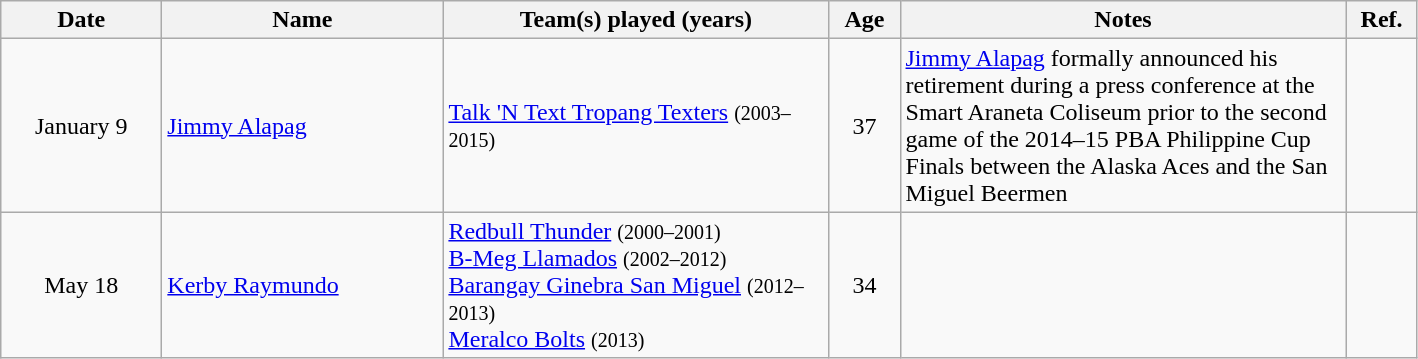<table class="wikitable">
<tr>
<th style="width:100px">Date</th>
<th style="width:180px">Name</th>
<th style="width:250px">Team(s) played (years)</th>
<th style="width:40px">Age</th>
<th style="width:290px">Notes</th>
<th style="width:40px">Ref.</th>
</tr>
<tr>
<td align=center>January 9</td>
<td><a href='#'>Jimmy Alapag</a></td>
<td><a href='#'>Talk 'N Text Tropang Texters</a> <small>(2003–2015)</small></td>
<td align=center>37</td>
<td><a href='#'>Jimmy Alapag</a> formally announced his retirement during a press conference at the Smart Araneta Coliseum prior to the second game of the 2014–15 PBA Philippine Cup Finals between the Alaska Aces and the San Miguel Beermen</td>
<td align=center></td>
</tr>
<tr>
<td align=center>May 18</td>
<td><a href='#'>Kerby Raymundo</a></td>
<td><a href='#'>Redbull Thunder</a> <small>(2000–2001)</small><br><a href='#'>B-Meg Llamados</a> <small>(2002–2012)</small><br><a href='#'>Barangay Ginebra San Miguel</a> <small>(2012–2013)</small><br><a href='#'>Meralco Bolts</a> <small>(2013)</small></td>
<td align=center>34</td>
<td></td>
<td align=center></td>
</tr>
</table>
